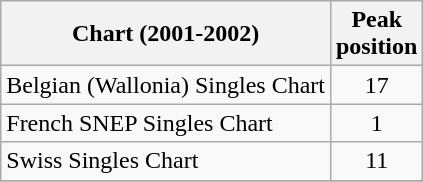<table class="wikitable sortable">
<tr>
<th align="left">Chart (2001-2002)</th>
<th align="center">Peak<br>position</th>
</tr>
<tr>
<td align="left">Belgian (Wallonia) Singles Chart</td>
<td align="center">17</td>
</tr>
<tr>
<td align="left">French SNEP Singles Chart</td>
<td align="center">1</td>
</tr>
<tr>
<td align="left">Swiss Singles Chart</td>
<td align="center">11</td>
</tr>
<tr>
</tr>
</table>
